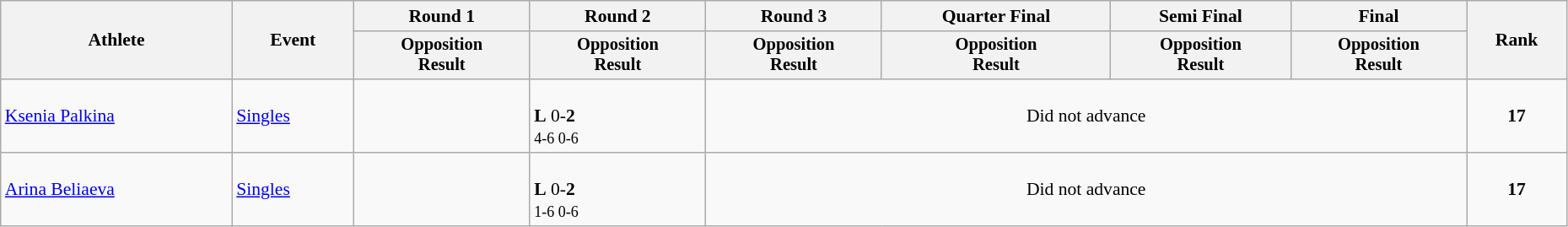<table class="wikitable" width="98%" style="text-align:left; font-size:90%">
<tr>
<th rowspan=2>Athlete</th>
<th rowspan=2>Event</th>
<th>Round 1</th>
<th>Round 2</th>
<th>Round 3</th>
<th>Quarter Final</th>
<th>Semi Final</th>
<th>Final</th>
<th rowspan=2>Rank</th>
</tr>
<tr style="font-size:95%">
<th>Opposition<br>Result</th>
<th>Opposition<br>Result</th>
<th>Opposition<br>Result</th>
<th>Opposition<br>Result</th>
<th>Opposition<br>Result</th>
<th>Opposition<br>Result</th>
</tr>
<tr>
<td><a href='#'>Ksenia Palkina</a></td>
<td><a href='#'>Singles</a></td>
<td></td>
<td><br><strong>L</strong> 0-<strong>2</strong><br><small>4-6 0-6</small></td>
<td align=center colspan=4>Did not advance</td>
<td align=center><strong>17</strong></td>
</tr>
<tr>
<td><a href='#'>Arina Beliaeva</a></td>
<td><a href='#'>Singles</a></td>
<td></td>
<td><br><strong>L</strong> 0-<strong>2</strong><br><small>1-6 0-6</small></td>
<td align=center colspan=4>Did not advance</td>
<td align=center><strong>17</strong></td>
</tr>
</table>
